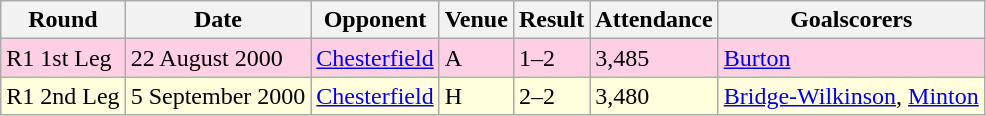<table class="wikitable">
<tr>
<th>Round</th>
<th>Date</th>
<th>Opponent</th>
<th>Venue</th>
<th>Result</th>
<th>Attendance</th>
<th>Goalscorers</th>
</tr>
<tr style="background-color: #ffd0e3;">
<td>R1 1st Leg</td>
<td>22 August 2000</td>
<td><a href='#'>Chesterfield</a></td>
<td>A</td>
<td>1–2</td>
<td>3,485</td>
<td><a href='#'>Burton</a></td>
</tr>
<tr style="background-color: #ffffdd;">
<td>R1 2nd Leg</td>
<td>5 September 2000</td>
<td><a href='#'>Chesterfield</a></td>
<td>H</td>
<td>2–2</td>
<td>3,480</td>
<td><a href='#'>Bridge-Wilkinson</a>, <a href='#'>Minton</a></td>
</tr>
</table>
